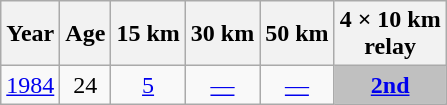<table class="wikitable" style="text-align: center;">
<tr>
<th scope="col">Year</th>
<th scope="col">Age</th>
<th scope="col">15 km</th>
<th scope="col">30 km</th>
<th scope="col">50 km</th>
<th scope="col">4 × 10 km<br>relay</th>
</tr>
<tr>
<td><a href='#'>1984</a></td>
<td>24</td>
<td><a href='#'>5</a></td>
<td><a href='#'>—</a></td>
<td><a href='#'>—</a></td>
<td style="background-color: silver;"><a href='#'><strong>2nd</strong></a></td>
</tr>
</table>
